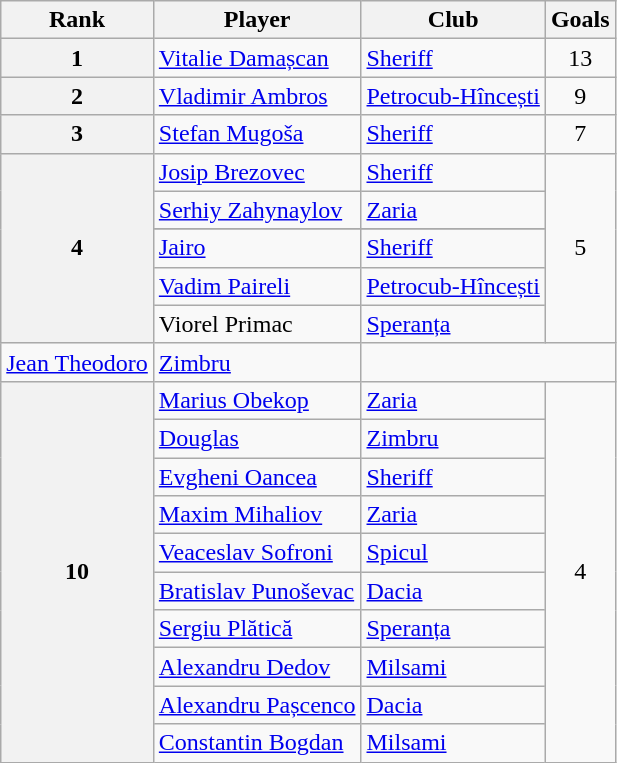<table class="wikitable">
<tr>
<th>Rank</th>
<th>Player</th>
<th>Club</th>
<th>Goals</th>
</tr>
<tr>
<th rowspan=1 align=center>1</th>
<td> <a href='#'>Vitalie Damașcan</a></td>
<td><a href='#'>Sheriff</a></td>
<td rowspan=1 align=center>13</td>
</tr>
<tr>
<th rowspan=1 align=center>2</th>
<td> <a href='#'>Vladimir Ambros</a></td>
<td><a href='#'>Petrocub-Hîncești</a></td>
<td rowspan=1 align=center>9</td>
</tr>
<tr>
<th rowspan=1 align=center>3</th>
<td> <a href='#'>Stefan Mugoša</a></td>
<td><a href='#'>Sheriff</a></td>
<td rowspan=1 align=center>7</td>
</tr>
<tr>
<th rowspan=6 align=center>4</th>
<td> <a href='#'>Josip Brezovec</a></td>
<td><a href='#'>Sheriff</a></td>
<td rowspan=6 align=center>5</td>
</tr>
<tr>
<td> <a href='#'>Serhiy Zahynaylov</a></td>
<td><a href='#'>Zaria</a></td>
</tr>
<tr>
</tr>
<tr>
<td> <a href='#'>Jairo</a></td>
<td><a href='#'>Sheriff</a></td>
</tr>
<tr>
<td> <a href='#'>Vadim Paireli</a></td>
<td><a href='#'>Petrocub-Hîncești</a></td>
</tr>
<tr>
<td> Viorel Primac</td>
<td><a href='#'>Speranța</a></td>
</tr>
<tr>
<td> <a href='#'>Jean Theodoro</a></td>
<td><a href='#'>Zimbru</a></td>
</tr>
<tr>
<th rowspan=10 align=center>10</th>
<td> <a href='#'>Marius Obekop</a></td>
<td><a href='#'>Zaria</a></td>
<td rowspan=10 align=center>4</td>
</tr>
<tr>
<td> <a href='#'>Douglas</a></td>
<td><a href='#'>Zimbru</a></td>
</tr>
<tr>
<td> <a href='#'>Evgheni Oancea</a></td>
<td><a href='#'>Sheriff</a></td>
</tr>
<tr>
<td> <a href='#'>Maxim Mihaliov</a></td>
<td><a href='#'>Zaria</a></td>
</tr>
<tr>
<td> <a href='#'>Veaceslav Sofroni</a></td>
<td><a href='#'>Spicul</a></td>
</tr>
<tr>
<td> <a href='#'>Bratislav Punoševac</a></td>
<td><a href='#'>Dacia</a></td>
</tr>
<tr>
<td> <a href='#'>Sergiu Plătică</a></td>
<td><a href='#'>Speranța</a></td>
</tr>
<tr>
<td> <a href='#'>Alexandru Dedov</a></td>
<td><a href='#'>Milsami</a></td>
</tr>
<tr>
<td> <a href='#'>Alexandru Pașcenco</a></td>
<td><a href='#'>Dacia</a></td>
</tr>
<tr>
<td> <a href='#'>Constantin Bogdan</a></td>
<td><a href='#'>Milsami</a></td>
</tr>
</table>
